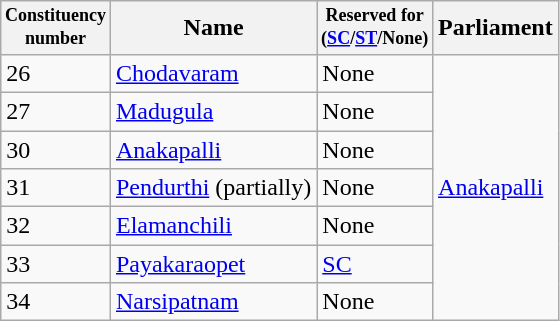<table class="wikitable sortable">
<tr>
<th width="50px" style="font-size:75%">Constituency number</th>
<th>Name</th>
<th style="font-size:75%">Reserved for<br>(<a href='#'>SC</a>/<a href='#'>ST</a>/None)</th>
<th>Parliament</th>
</tr>
<tr>
<td>26</td>
<td><a href='#'>Chodavaram</a></td>
<td>None</td>
<td rowspan="7"><a href='#'>Anakapalli</a></td>
</tr>
<tr>
<td>27</td>
<td><a href='#'>Madugula</a></td>
<td>None</td>
</tr>
<tr>
<td>30</td>
<td><a href='#'>Anakapalli</a></td>
<td>None</td>
</tr>
<tr>
<td>31</td>
<td><a href='#'>Pendurthi</a> (partially)</td>
<td>None</td>
</tr>
<tr>
<td>32</td>
<td><a href='#'>Elamanchili</a></td>
<td>None</td>
</tr>
<tr>
<td>33</td>
<td><a href='#'>Payakaraopet</a></td>
<td><a href='#'>SC</a></td>
</tr>
<tr>
<td>34</td>
<td><a href='#'>Narsipatnam</a></td>
<td>None</td>
</tr>
</table>
